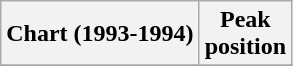<table class="wikitable sortable plainrowheaders">
<tr>
<th>Chart (1993-1994)</th>
<th>Peak<br>position</th>
</tr>
<tr>
</tr>
</table>
